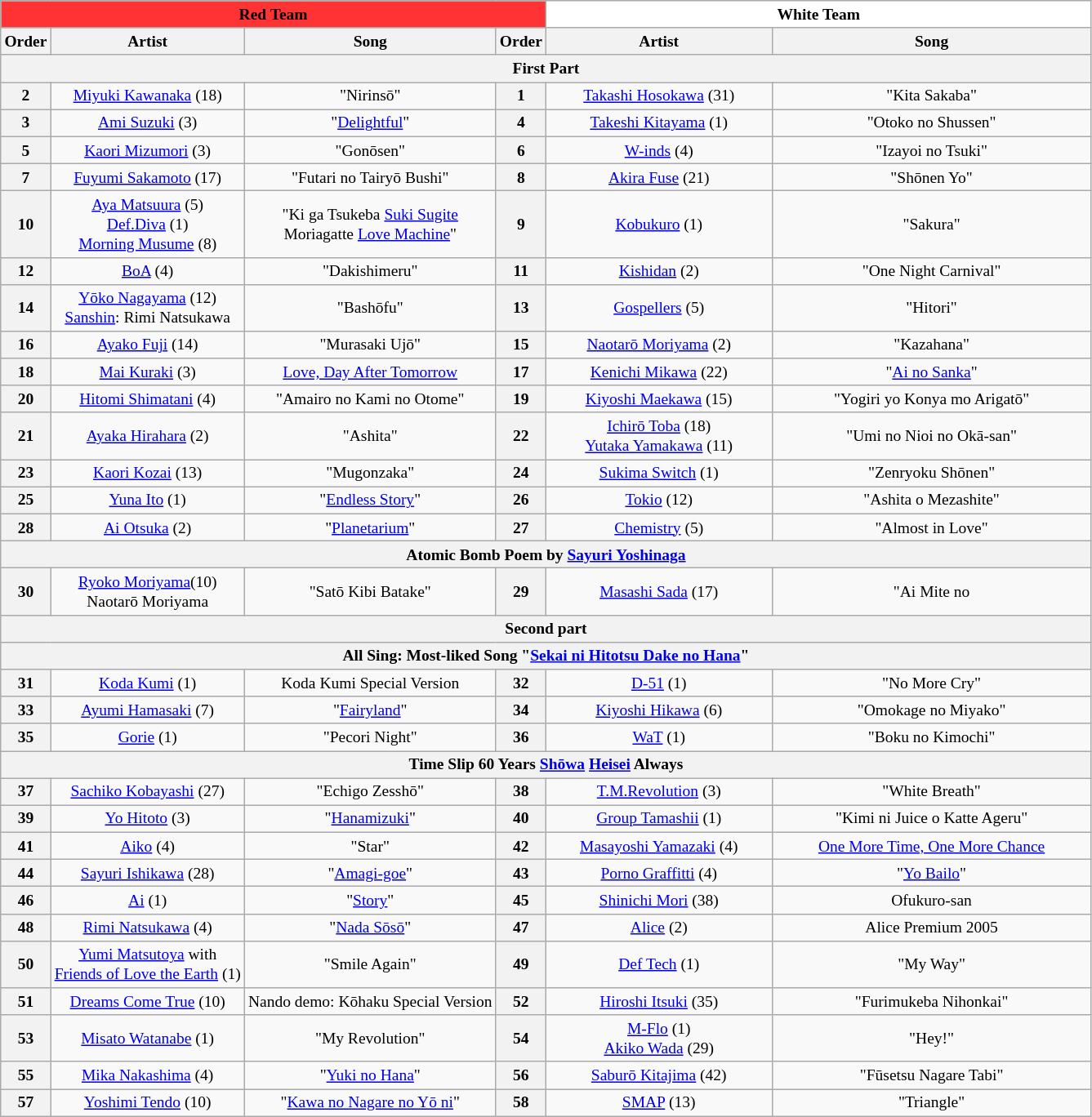<table class="wikitable" style="font-size:small; text-align:center">
<tr>
<th colspan="4" style="background: #f33; width: 50%;">Red Team</th>
<th colspan="4" style="background: #fff; width: 50%;">White Team</th>
</tr>
<tr>
<th>Order</th>
<th>Artist</th>
<th>Song</th>
<th>Order</th>
<th>Artist</th>
<th>Song</th>
</tr>
<tr>
<th colspan="6">First Part</th>
</tr>
<tr>
<th>2</th>
<td><a href='#'>Miyuki Kawanaka</a> (18)</td>
<td>"Nirinsō"</td>
<th>1</th>
<td><a href='#'>Takashi Hosokawa</a> (31)</td>
<td>"Kita Sakaba"</td>
</tr>
<tr>
<th>3</th>
<td><a href='#'>Ami Suzuki</a> (3)</td>
<td>"<a href='#'>Delightful</a>"</td>
<th>4</th>
<td><a href='#'>Takeshi Kitayama</a> (1)</td>
<td>"Otoko no Shussen"</td>
</tr>
<tr>
<th>5</th>
<td><a href='#'>Kaori Mizumori</a> (3)</td>
<td>"Gonōsen"</td>
<th>6</th>
<td><a href='#'>W-inds</a> (4)</td>
<td>"Izayoi no Tsuki"</td>
</tr>
<tr>
<th>7</th>
<td><a href='#'>Fuyumi Sakamoto</a> (17)</td>
<td>"Futari no Tairyō Bushi"</td>
<th>8</th>
<td><a href='#'>Akira Fuse</a> (21)</td>
<td>"Shōnen Yo"</td>
</tr>
<tr>
<th>10</th>
<td><a href='#'>Aya Matsuura</a> (5)<br><a href='#'>Def.Diva</a> (1)<br><a href='#'>Morning Musume</a> (8)</td>
<td>"Ki ga Tsukeba <a href='#'>Suki Sugite</a><br>Moriagatte <a href='#'>Love Machine</a>"</td>
<th>9</th>
<td><a href='#'>Kobukuro</a> (1)</td>
<td>"Sakura"</td>
</tr>
<tr>
<th>12</th>
<td><a href='#'>BoA</a> (4)</td>
<td>"Dakishimeru"</td>
<th>11</th>
<td><a href='#'>Kishidan</a> (2)</td>
<td>"One Night Carnival"</td>
</tr>
<tr>
<th>14</th>
<td><a href='#'>Yōko Nagayama</a> (12)<br><a href='#'>Sanshin</a>: Rimi Natsukawa</td>
<td>"Bashōfu"</td>
<th>13</th>
<td><a href='#'>Gospellers</a> (5)</td>
<td>"Hitori"</td>
</tr>
<tr>
<th>16</th>
<td><a href='#'>Ayako Fuji</a> (14)</td>
<td>"Murasaki Ujō"</td>
<th>15</th>
<td><a href='#'>Naotarō Moriyama</a> (2)</td>
<td>"Kazahana"</td>
</tr>
<tr>
<th>18</th>
<td><a href='#'>Mai Kuraki</a> (3)</td>
<td><a href='#'>Love, Day After Tomorrow</a></td>
<th>17</th>
<td><a href='#'>Kenichi Mikawa</a> (22)</td>
<td>"<a href='#'>Ai no Sanka</a>"</td>
</tr>
<tr>
<th>20</th>
<td><a href='#'>Hitomi Shimatani</a> (4)</td>
<td>"Amairo no Kami no Otome"</td>
<th>19</th>
<td><a href='#'>Kiyoshi Maekawa</a> (15)</td>
<td>"Yogiri yo Konya mo Arigatō"</td>
</tr>
<tr>
<th>21</th>
<td><a href='#'>Ayaka Hirahara</a> (2)</td>
<td>"Ashita"</td>
<th>22</th>
<td><a href='#'>Ichirō Toba</a> (18)<br><a href='#'>Yutaka Yamakawa</a> (11)</td>
<td>"Umi no Nioi no Okā-san"</td>
</tr>
<tr>
<th>23</th>
<td><a href='#'>Kaori Kozai</a> (13)</td>
<td>"Mugonzaka"</td>
<th>24</th>
<td><a href='#'>Sukima Switch</a> (1)</td>
<td>"Zenryoku Shōnen"</td>
</tr>
<tr>
<th>25</th>
<td><a href='#'>Yuna Ito</a> (1)</td>
<td>"<a href='#'>Endless Story</a>"</td>
<th>26</th>
<td><a href='#'>Tokio</a> (12)</td>
<td>"Ashita o Mezashite"</td>
</tr>
<tr>
<th>28</th>
<td><a href='#'>Ai Otsuka</a> (2)</td>
<td>"<a href='#'>Planetarium</a>"</td>
<th>27</th>
<td><a href='#'>Chemistry</a> (5)</td>
<td>"Almost in Love"</td>
</tr>
<tr>
<th colspan="6">Atomic Bomb Poem by <a href='#'>Sayuri Yoshinaga</a></th>
</tr>
<tr>
<th>30</th>
<td><a href='#'>Ryoko Moriyama</a>(10)<br>Naotarō Moriyama</td>
<td>"Satō Kibi Batake"</td>
<th>29</th>
<td><a href='#'>Masashi Sada</a> (17)</td>
<td>"Ai Mite no</td>
</tr>
<tr>
<th colspan="6">Second part</th>
</tr>
<tr>
<th colspan="6">All Sing: Most-liked Song "<a href='#'>Sekai ni Hitotsu Dake no Hana</a>"</th>
</tr>
<tr>
<th>31</th>
<td><a href='#'>Koda Kumi</a> (1)</td>
<td>Koda Kumi Special Version</td>
<th>32</th>
<td><a href='#'>D-51</a> (1)</td>
<td>"No More Cry"</td>
</tr>
<tr>
<th>33</th>
<td><a href='#'>Ayumi Hamasaki</a> (7)</td>
<td>"<a href='#'>Fairyland</a>"</td>
<th>34</th>
<td><a href='#'>Kiyoshi Hikawa</a> (6)</td>
<td>"Omokage no Miyako"</td>
</tr>
<tr>
<th>35</th>
<td><a href='#'>Gorie</a> (1)</td>
<td>"Pecori Night"</td>
<th>36</th>
<td><a href='#'>WaT</a> (1)</td>
<td>"Boku no Kimochi"</td>
</tr>
<tr>
<th colspan="6">Time Slip 60 Years <a href='#'>Shōwa</a> <a href='#'>Heisei</a> Always</th>
</tr>
<tr>
<th>37</th>
<td><a href='#'>Sachiko Kobayashi</a> (27)</td>
<td>"Echigo Zesshō"</td>
<th>38</th>
<td><a href='#'>T.M.Revolution</a> (3)</td>
<td>"White Breath"</td>
</tr>
<tr>
<th>39</th>
<td><a href='#'>Yo Hitoto</a> (3)</td>
<td>"<a href='#'>Hanamizuki</a>"</td>
<th>40</th>
<td><a href='#'>Group Tamashii</a> (1)</td>
<td>"Kimi ni Juice o Katte Ageru"</td>
</tr>
<tr>
<th>41</th>
<td><a href='#'>Aiko</a> (4)</td>
<td>"Star"</td>
<th>42</th>
<td><a href='#'>Masayoshi Yamazaki</a> (4)</td>
<td><a href='#'>One More Time, One More Chance</a></td>
</tr>
<tr>
<th>44</th>
<td><a href='#'>Sayuri Ishikawa</a> (28)</td>
<td>"<a href='#'>Amagi-goe</a>"</td>
<th>43</th>
<td><a href='#'>Porno Graffitti</a> (4)</td>
<td>"<a href='#'>Yo Bailo</a>"</td>
</tr>
<tr>
<th>46</th>
<td><a href='#'>Ai</a> (1)</td>
<td>"<a href='#'>Story</a>"</td>
<th>45</th>
<td><a href='#'>Shinichi Mori</a> (38)</td>
<td>Ofukuro-san</td>
</tr>
<tr>
<th>48</th>
<td><a href='#'>Rimi Natsukawa</a> (4)</td>
<td>"<a href='#'>Nada Sōsō</a>"</td>
<th>47</th>
<td><a href='#'>Alice</a> (2)</td>
<td>Alice Premium 2005</td>
</tr>
<tr>
<th>50</th>
<td><a href='#'>Yumi Matsutoya</a> with<br><a href='#'>Friends of Love the Earth</a> (1)</td>
<td>"Smile Again"</td>
<th>49</th>
<td><a href='#'>Def Tech</a> (1)</td>
<td>"My Way"</td>
</tr>
<tr>
<th>51</th>
<td><a href='#'>Dreams Come True</a> (10)</td>
<td>Nando demo: Kōhaku Special Version</td>
<th>52</th>
<td><a href='#'>Hiroshi Itsuki</a> (35)</td>
<td>"Furimukeba Nihonkai"</td>
</tr>
<tr>
<th>53</th>
<td><a href='#'>Misato Watanabe</a> (1)</td>
<td>"My Revolution"</td>
<th>54</th>
<td><a href='#'>M-Flo</a> (1)<br><a href='#'>Akiko Wada</a> (29)</td>
<td>"Hey!"</td>
</tr>
<tr>
<th>55</th>
<td><a href='#'>Mika Nakashima</a> (4)</td>
<td>"<a href='#'>Yuki no Hana</a>"</td>
<th>56</th>
<td><a href='#'>Saburō Kitajima</a> (42)</td>
<td>"Fūsetsu Nagare Tabi"</td>
</tr>
<tr>
<th>57</th>
<td><a href='#'>Yoshimi Tendo</a> (10)</td>
<td>"<a href='#'>Kawa no Nagare no Yō ni</a>"</td>
<th>58</th>
<td><a href='#'>SMAP</a> (13)</td>
<td>"Triangle"</td>
</tr>
</table>
